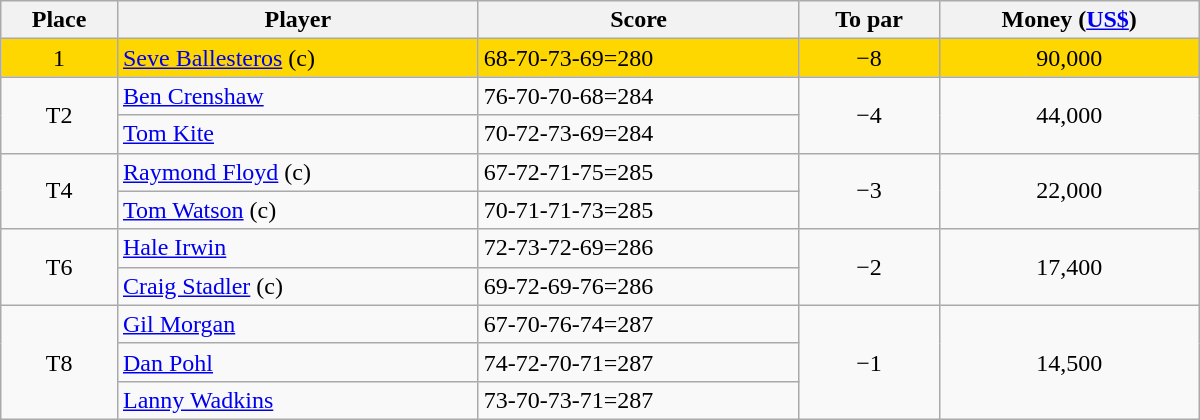<table class="wikitable" style="width:50em;margin-bottom:0;">
<tr>
<th>Place</th>
<th>Player</th>
<th>Score</th>
<th>To par</th>
<th>Money (<a href='#'>US$</a>)</th>
</tr>
<tr style="background:gold">
<td align=center>1</td>
<td> <a href='#'>Seve Ballesteros</a> (c)</td>
<td>68-70-73-69=280</td>
<td align=center>−8</td>
<td align=center>90,000</td>
</tr>
<tr>
<td rowspan=2 align=center>T2</td>
<td> <a href='#'>Ben Crenshaw</a></td>
<td>76-70-70-68=284</td>
<td rowspan=2 align=center>−4</td>
<td rowspan=2 align=center>44,000</td>
</tr>
<tr>
<td> <a href='#'>Tom Kite</a></td>
<td>70-72-73-69=284</td>
</tr>
<tr>
<td rowspan=2 align=center>T4</td>
<td> <a href='#'>Raymond Floyd</a> (c)</td>
<td>67-72-71-75=285</td>
<td rowspan=2 align=center>−3</td>
<td rowspan=2 align=center>22,000</td>
</tr>
<tr>
<td> <a href='#'>Tom Watson</a> (c)</td>
<td>70-71-71-73=285</td>
</tr>
<tr>
<td rowspan=2 align=center>T6</td>
<td> <a href='#'>Hale Irwin</a></td>
<td>72-73-72-69=286</td>
<td rowspan=2 align=center>−2</td>
<td rowspan=2 align=center>17,400</td>
</tr>
<tr>
<td> <a href='#'>Craig Stadler</a> (c)</td>
<td>69-72-69-76=286</td>
</tr>
<tr>
<td rowspan=3 align=center>T8</td>
<td> <a href='#'>Gil Morgan</a></td>
<td>67-70-76-74=287</td>
<td rowspan=3 align=center>−1</td>
<td rowspan=3 align=center>14,500</td>
</tr>
<tr>
<td> <a href='#'>Dan Pohl</a></td>
<td>74-72-70-71=287</td>
</tr>
<tr>
<td> <a href='#'>Lanny Wadkins</a></td>
<td>73-70-73-71=287</td>
</tr>
</table>
